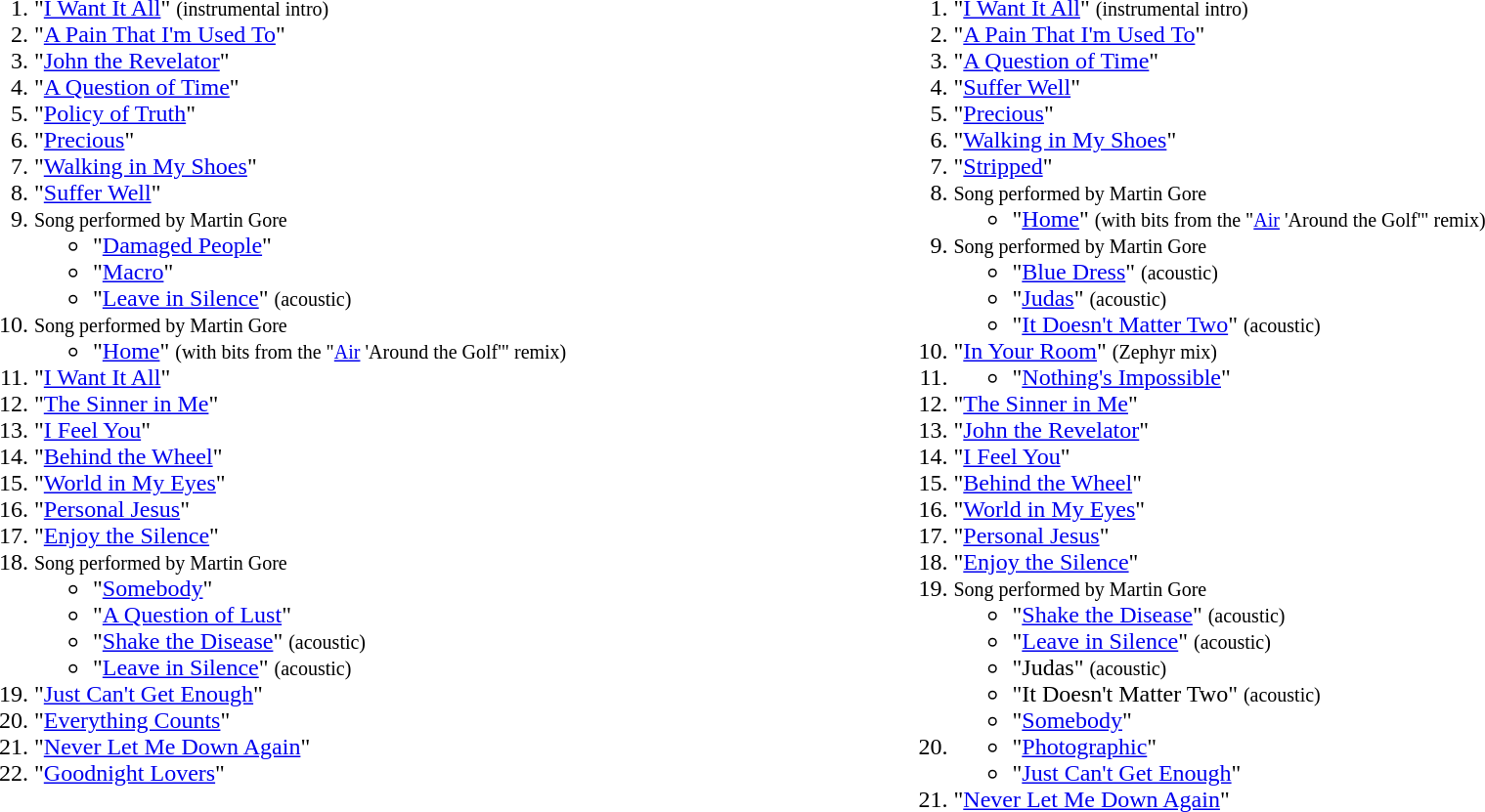<table cellpadding="20" cellspacing="10" border="0" style="width: 100%;">
<tr valign="top">
<td><br><ol><li>"<a href='#'>I Want It All</a>" <small>(instrumental intro)</small></li><li>"<a href='#'>A Pain That I'm Used To</a>"</li><li>"<a href='#'>John the Revelator</a>"</li><li>"<a href='#'>A Question of Time</a>"</li><li>"<a href='#'>Policy of Truth</a>"</li><li>"<a href='#'>Precious</a>"</li><li>"<a href='#'>Walking in My Shoes</a>"</li><li>"<a href='#'>Suffer Well</a>"</li><li><small>Song performed by Martin Gore</small><ul><li>"<a href='#'>Damaged People</a>"</li><li>"<a href='#'>Macro</a>"</li><li>"<a href='#'>Leave in Silence</a>" <small>(acoustic)</small></li></ul></li><li><small>Song performed by Martin Gore</small><ul><li>"<a href='#'>Home</a>" <small>(with bits from the "<a href='#'>Air</a> 'Around the Golf'" remix)</small></li></ul></li><li>"<a href='#'>I Want It All</a>"</li><li>"<a href='#'>The Sinner in Me</a>"</li><li>"<a href='#'>I Feel You</a>"</li><li>"<a href='#'>Behind the Wheel</a>"</li><li>"<a href='#'>World in My Eyes</a>"</li><li>"<a href='#'>Personal Jesus</a>"</li><li>"<a href='#'>Enjoy the Silence</a>"</li><li><small>Song performed by Martin Gore</small><ul><li>"<a href='#'>Somebody</a>"</li><li>"<a href='#'>A Question of Lust</a>"</li><li>"<a href='#'>Shake the Disease</a>" <small>(acoustic)</small></li><li>"<a href='#'>Leave in Silence</a>" <small>(acoustic)</small></li></ul></li><li>"<a href='#'>Just Can't Get Enough</a>"</li><li>"<a href='#'>Everything Counts</a>"</li><li>"<a href='#'>Never Let Me Down Again</a>"</li><li>"<a href='#'>Goodnight Lovers</a>"</li></ol></td>
<td><br><ol><li>"<a href='#'>I Want It All</a>" <small>(instrumental intro)</small></li><li>"<a href='#'>A Pain That I'm Used To</a>"</li><li>"<a href='#'>A Question of Time</a>"</li><li>"<a href='#'>Suffer Well</a>"</li><li>"<a href='#'>Precious</a>"</li><li>"<a href='#'>Walking in My Shoes</a>"</li><li>"<a href='#'>Stripped</a>"</li><li><small>Song performed by Martin Gore</small><ul><li>"<a href='#'>Home</a>" <small>(with bits from the "<a href='#'>Air</a> 'Around the Golf'" remix)</small></li></ul></li><li><small>Song performed by Martin Gore</small><ul><li>"<a href='#'>Blue Dress</a>" <small>(acoustic)</small></li><li>"<a href='#'>Judas</a>" <small>(acoustic)</small></li><li>"<a href='#'>It Doesn't Matter Two</a>" <small>(acoustic)</small></li></ul></li><li>"<a href='#'>In Your Room</a>" <small>(Zephyr mix)</small></li><li><ul><li>"<a href='#'>Nothing's Impossible</a>"</li></ul></li><li>"<a href='#'>The Sinner in Me</a>"</li><li>"<a href='#'>John the Revelator</a>"</li><li>"<a href='#'>I Feel You</a>"</li><li>"<a href='#'>Behind the Wheel</a>"</li><li>"<a href='#'>World in My Eyes</a>"</li><li>"<a href='#'>Personal Jesus</a>"</li><li>"<a href='#'>Enjoy the Silence</a>"</li><li><small>Song performed by Martin Gore</small><ul><li>"<a href='#'>Shake the Disease</a>" <small>(acoustic)</small></li><li>"<a href='#'>Leave in Silence</a>" <small>(acoustic)</small></li><li>"Judas" <small>(acoustic)</small></li><li>"It Doesn't Matter Two" <small>(acoustic)</small></li><li>"<a href='#'>Somebody</a>"</li></ul></li><li><ul><li>"<a href='#'>Photographic</a>"</li><li>"<a href='#'>Just Can't Get Enough</a>"</li></ul></li><li>"<a href='#'>Never Let Me Down Again</a>"</li></ol></td>
</tr>
</table>
